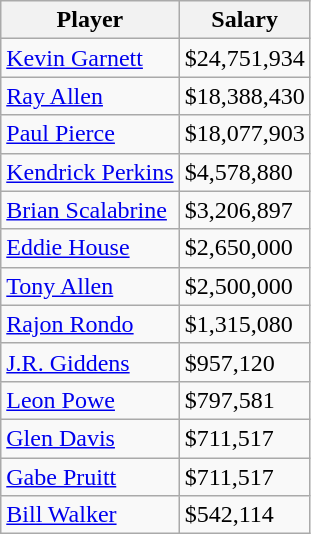<table class="wikitable">
<tr>
<th>Player</th>
<th>Salary</th>
</tr>
<tr>
<td><a href='#'>Kevin Garnett</a></td>
<td>$24,751,934</td>
</tr>
<tr>
<td><a href='#'>Ray Allen</a></td>
<td>$18,388,430</td>
</tr>
<tr>
<td><a href='#'>Paul Pierce</a></td>
<td>$18,077,903</td>
</tr>
<tr>
<td><a href='#'>Kendrick Perkins</a></td>
<td>$4,578,880</td>
</tr>
<tr>
<td><a href='#'>Brian Scalabrine</a></td>
<td>$3,206,897</td>
</tr>
<tr>
<td><a href='#'>Eddie House</a></td>
<td>$2,650,000</td>
</tr>
<tr>
<td><a href='#'>Tony Allen</a></td>
<td>$2,500,000</td>
</tr>
<tr>
<td><a href='#'>Rajon Rondo</a></td>
<td>$1,315,080</td>
</tr>
<tr>
<td><a href='#'>J.R. Giddens</a></td>
<td>$957,120</td>
</tr>
<tr>
<td><a href='#'>Leon Powe</a></td>
<td>$797,581</td>
</tr>
<tr>
<td><a href='#'>Glen Davis</a></td>
<td>$711,517</td>
</tr>
<tr>
<td><a href='#'>Gabe Pruitt</a></td>
<td>$711,517</td>
</tr>
<tr>
<td><a href='#'>Bill Walker</a></td>
<td>$542,114</td>
</tr>
</table>
